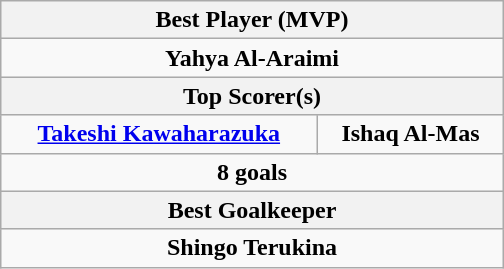<table class="wikitable" style="margin:auto">
<tr>
<th width=80% colspan="3">Best Player (MVP)</th>
</tr>
<tr>
<td align="center" colspan="3"> <strong>Yahya Al-Araimi</strong></td>
</tr>
<tr>
<th colspan="3">Top Scorer(s)</th>
</tr>
<tr>
<td align="center" colspan="1.5"> <strong><a href='#'>Takeshi Kawaharazuka</a></strong></td>
<td align="center" colspan="1.5"> <strong>Ishaq Al-Mas</strong></td>
</tr>
<tr>
<td align="center" colspan="3"><strong>8 goals</strong></td>
</tr>
<tr>
<th colspan="3">Best Goalkeeper</th>
</tr>
<tr>
<td colspan="3" align="center"> <strong>Shingo Terukina</strong></td>
</tr>
</table>
